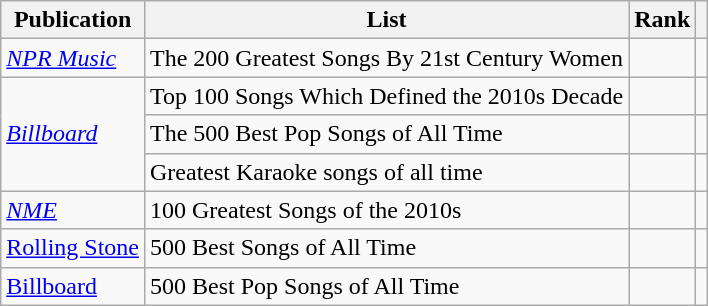<table class="sortable wikitable">
<tr>
<th>Publication</th>
<th>List</th>
<th>Rank</th>
<th class="unsortable"></th>
</tr>
<tr>
<td><em><a href='#'>NPR Music</a></em></td>
<td>The 200 Greatest Songs By 21st Century Women</td>
<td></td>
<td></td>
</tr>
<tr>
<td rowspan="3"><em><a href='#'>Billboard</a></em></td>
<td>Top 100 Songs Which Defined the 2010s Decade</td>
<td></td>
<td></td>
</tr>
<tr>
<td>The 500 Best Pop Songs of All Time</td>
<td></td>
<td></td>
</tr>
<tr>
<td>Greatest Karaoke songs of all time</td>
<td></td>
<td></td>
</tr>
<tr>
<td><em><a href='#'>NME</a></em></td>
<td>100 Greatest Songs of the 2010s</td>
<td></td>
<td></td>
</tr>
<tr>
<td><a href='#'>Rolling Stone</a></td>
<td>500 Best Songs of All Time</td>
<td></td>
<td></td>
</tr>
<tr>
<td><a href='#'>Billboard</a></td>
<td>500 Best Pop Songs of All Time</td>
<td></td>
<td></td>
</tr>
</table>
